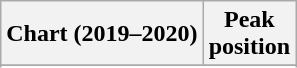<table class="wikitable sortable plainrowheaders" style="text-align:center;">
<tr>
<th>Chart (2019–2020)</th>
<th>Peak<br>position</th>
</tr>
<tr>
</tr>
<tr>
</tr>
<tr>
</tr>
<tr>
</tr>
<tr>
</tr>
</table>
